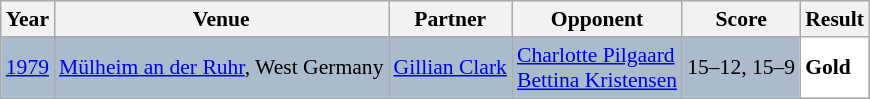<table class="sortable wikitable" style="font-size: 90%;">
<tr>
<th>Year</th>
<th>Venue</th>
<th>Partner</th>
<th>Opponent</th>
<th>Score</th>
<th>Result</th>
</tr>
<tr style="background:#AABBCC">
<td align="center"><a href='#'>1979</a></td>
<td align="left"><a href='#'>Mülheim an der Ruhr</a>, West Germany</td>
<td align="left"> <a href='#'>Gillian Clark</a></td>
<td align="left"> <a href='#'>Charlotte Pilgaard</a><br> <a href='#'>Bettina Kristensen</a></td>
<td align="left">15–12, 15–9</td>
<td style="text-align:left; background:white"> <strong>Gold</strong></td>
</tr>
</table>
